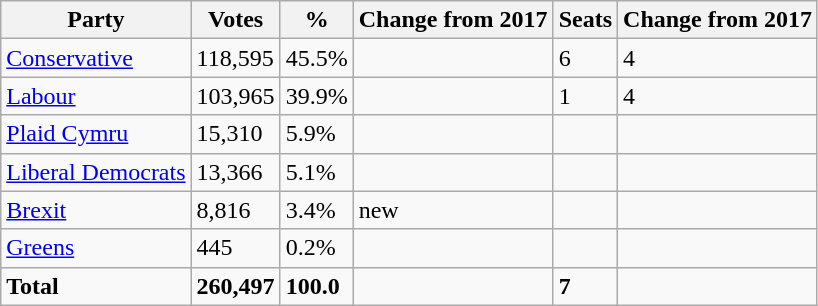<table class="wikitable">
<tr>
<th>Party</th>
<th>Votes</th>
<th>%</th>
<th>Change from 2017</th>
<th>Seats</th>
<th>Change from 2017</th>
</tr>
<tr>
<td><a href='#'>Conservative</a></td>
<td>118,595</td>
<td>45.5%</td>
<td></td>
<td>6</td>
<td> 4</td>
</tr>
<tr>
<td><a href='#'>Labour</a></td>
<td>103,965</td>
<td>39.9%</td>
<td></td>
<td>1</td>
<td> 4</td>
</tr>
<tr>
<td><a href='#'>Plaid Cymru</a></td>
<td>15,310</td>
<td>5.9%</td>
<td></td>
<td></td>
<td></td>
</tr>
<tr>
<td><a href='#'>Liberal Democrats</a></td>
<td>13,366</td>
<td>5.1%</td>
<td></td>
<td></td>
<td></td>
</tr>
<tr>
<td><a href='#'>Brexit</a></td>
<td>8,816</td>
<td>3.4%</td>
<td>new</td>
<td></td>
<td></td>
</tr>
<tr>
<td><a href='#'>Greens</a></td>
<td>445</td>
<td>0.2%</td>
<td></td>
<td></td>
<td></td>
</tr>
<tr>
<td><strong>Total</strong></td>
<td><strong>260,497</strong></td>
<td><strong>100.0</strong></td>
<td></td>
<td><strong>7</strong></td>
<td></td>
</tr>
</table>
